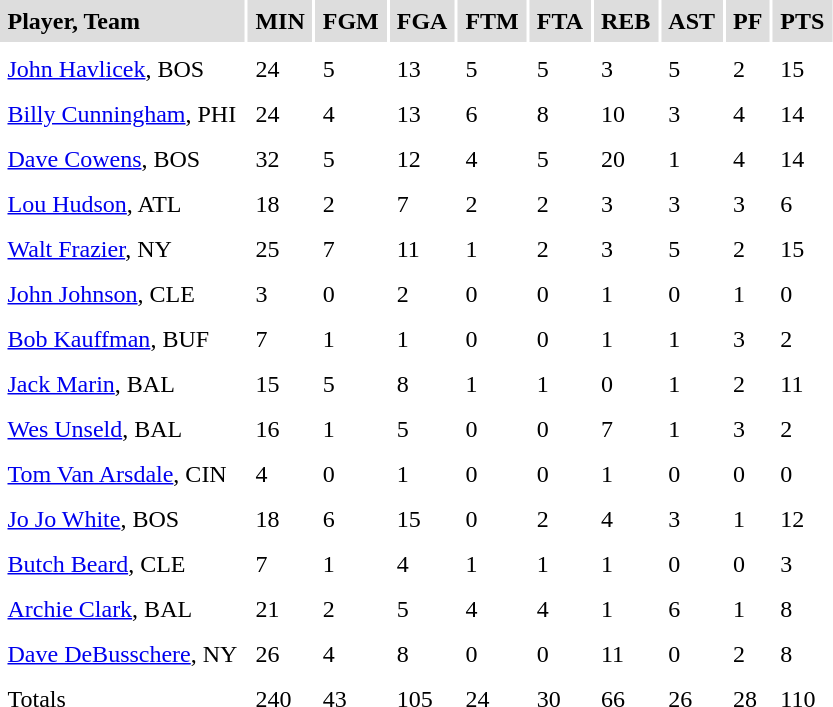<table cellpadding=5>
<tr bgcolor="#dddddd">
<td><strong>Player, Team</strong></td>
<td><strong>MIN</strong></td>
<td><strong>FGM</strong></td>
<td><strong>FGA</strong></td>
<td><strong>FTM</strong></td>
<td><strong>FTA</strong></td>
<td><strong>REB</strong></td>
<td><strong>AST</strong></td>
<td><strong>PF</strong></td>
<td><strong>PTS</strong></td>
</tr>
<tr bgcolor="#eeeeee">
</tr>
<tr>
<td><a href='#'>John Havlicek</a>, BOS</td>
<td>24</td>
<td>5</td>
<td>13</td>
<td>5</td>
<td>5</td>
<td>3</td>
<td>5</td>
<td>2</td>
<td>15</td>
</tr>
<tr>
<td><a href='#'>Billy Cunningham</a>, PHI</td>
<td>24</td>
<td>4</td>
<td>13</td>
<td>6</td>
<td>8</td>
<td>10</td>
<td>3</td>
<td>4</td>
<td>14</td>
</tr>
<tr>
<td><a href='#'>Dave Cowens</a>, BOS</td>
<td>32</td>
<td>5</td>
<td>12</td>
<td>4</td>
<td>5</td>
<td>20</td>
<td>1</td>
<td>4</td>
<td>14</td>
</tr>
<tr>
<td><a href='#'>Lou Hudson</a>, ATL</td>
<td>18</td>
<td>2</td>
<td>7</td>
<td>2</td>
<td>2</td>
<td>3</td>
<td>3</td>
<td>3</td>
<td>6</td>
</tr>
<tr>
<td><a href='#'>Walt Frazier</a>, NY</td>
<td>25</td>
<td>7</td>
<td>11</td>
<td>1</td>
<td>2</td>
<td>3</td>
<td>5</td>
<td>2</td>
<td>15</td>
</tr>
<tr>
<td><a href='#'>John Johnson</a>, CLE</td>
<td>3</td>
<td>0</td>
<td>2</td>
<td>0</td>
<td>0</td>
<td>1</td>
<td>0</td>
<td>1</td>
<td>0</td>
</tr>
<tr>
<td><a href='#'>Bob Kauffman</a>, BUF</td>
<td>7</td>
<td>1</td>
<td>1</td>
<td>0</td>
<td>0</td>
<td>1</td>
<td>1</td>
<td>3</td>
<td>2</td>
</tr>
<tr>
<td><a href='#'>Jack Marin</a>, BAL</td>
<td>15</td>
<td>5</td>
<td>8</td>
<td>1</td>
<td>1</td>
<td>0</td>
<td>1</td>
<td>2</td>
<td>11</td>
</tr>
<tr>
<td><a href='#'>Wes Unseld</a>, BAL</td>
<td>16</td>
<td>1</td>
<td>5</td>
<td>0</td>
<td>0</td>
<td>7</td>
<td>1</td>
<td>3</td>
<td>2</td>
</tr>
<tr>
<td><a href='#'>Tom Van Arsdale</a>, CIN</td>
<td>4</td>
<td>0</td>
<td>1</td>
<td>0</td>
<td>0</td>
<td>1</td>
<td>0</td>
<td>0</td>
<td>0</td>
</tr>
<tr>
<td><a href='#'>Jo Jo White</a>, BOS</td>
<td>18</td>
<td>6</td>
<td>15</td>
<td>0</td>
<td>2</td>
<td>4</td>
<td>3</td>
<td>1</td>
<td>12</td>
</tr>
<tr>
<td><a href='#'>Butch Beard</a>, CLE</td>
<td>7</td>
<td>1</td>
<td>4</td>
<td>1</td>
<td>1</td>
<td>1</td>
<td>0</td>
<td>0</td>
<td>3</td>
</tr>
<tr>
<td><a href='#'>Archie Clark</a>, BAL</td>
<td>21</td>
<td>2</td>
<td>5</td>
<td>4</td>
<td>4</td>
<td>1</td>
<td>6</td>
<td>1</td>
<td>8</td>
</tr>
<tr>
<td><a href='#'>Dave DeBusschere</a>, NY</td>
<td>26</td>
<td>4</td>
<td>8</td>
<td>0</td>
<td>0</td>
<td>11</td>
<td>0</td>
<td>2</td>
<td>8</td>
</tr>
<tr>
<td>Totals</td>
<td>240</td>
<td>43</td>
<td>105</td>
<td>24</td>
<td>30</td>
<td>66</td>
<td>26</td>
<td>28</td>
<td>110</td>
</tr>
<tr>
</tr>
</table>
